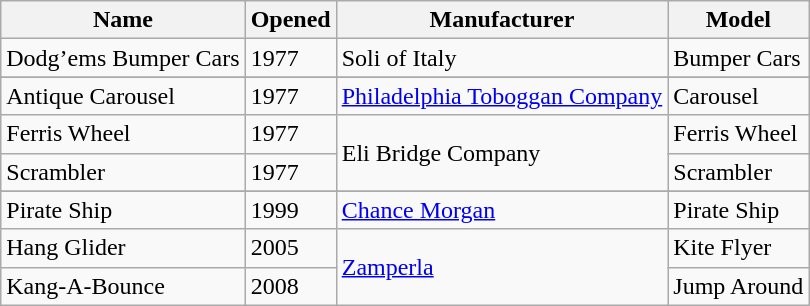<table class="wikitable">
<tr>
<th>Name</th>
<th>Opened</th>
<th>Manufacturer</th>
<th>Model</th>
</tr>
<tr>
<td>Dodg’ems Bumper Cars</td>
<td>1977</td>
<td>Soli of Italy</td>
<td>Bumper Cars</td>
</tr>
<tr>
</tr>
<tr>
<td>Antique Carousel</td>
<td>1977</td>
<td><a href='#'>Philadelphia Toboggan Company</a></td>
<td>Carousel</td>
</tr>
<tr>
<td>Ferris Wheel</td>
<td>1977</td>
<td rowspan="2">Eli Bridge Company</td>
<td>Ferris Wheel</td>
</tr>
<tr>
<td>Scrambler</td>
<td>1977</td>
<td>Scrambler</td>
</tr>
<tr>
</tr>
<tr>
<td>Pirate Ship</td>
<td>1999</td>
<td><a href='#'>Chance Morgan</a></td>
<td>Pirate Ship</td>
</tr>
<tr>
<td>Hang Glider</td>
<td>2005</td>
<td rowspan="2"><a href='#'>Zamperla</a></td>
<td>Kite Flyer</td>
</tr>
<tr>
<td>Kang-A-Bounce</td>
<td>2008</td>
<td>Jump Around</td>
</tr>
</table>
